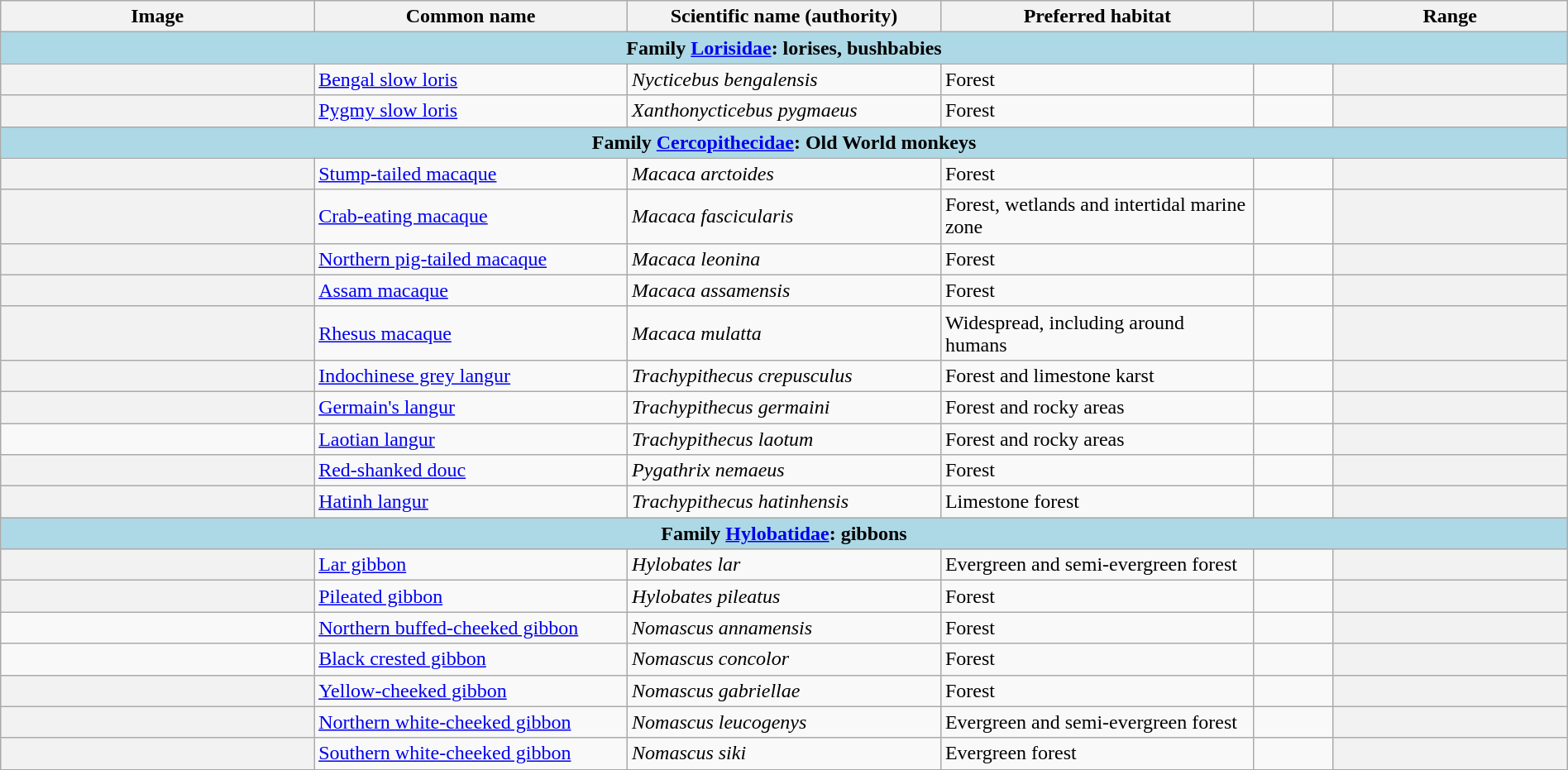<table width=100% class="wikitable unsortable plainrowheaders">
<tr>
<th width="20%" style="text-align: center;">Image</th>
<th width="20%">Common name</th>
<th width="20%">Scientific name (authority)</th>
<th width="20%">Preferred habitat</th>
<th width="5%"></th>
<th width="15%">Range</th>
</tr>
<tr>
<td style="text-align:center;background:lightblue;" colspan=6><strong>Family <a href='#'>Lorisidae</a>: lorises, bushbabies</strong></td>
</tr>
<tr>
<th style="text-align: center;"></th>
<td><a href='#'>Bengal slow loris</a></td>
<td><em>Nycticebus bengalensis</em><br></td>
<td>Forest</td>
<td><br></td>
<th style="text-align: center;"></th>
</tr>
<tr>
<th style="text-align: center;"></th>
<td><a href='#'>Pygmy slow loris</a></td>
<td><em>Xanthonycticebus pygmaeus</em><br></td>
<td>Forest</td>
<td><br></td>
<th style="text-align: center;"></th>
</tr>
<tr>
<td style="text-align:center;background:lightblue;" colspan=6><strong>Family <a href='#'>Cercopithecidae</a>: Old World monkeys</strong></td>
</tr>
<tr>
<th style="text-align: center;"></th>
<td><a href='#'>Stump-tailed macaque</a></td>
<td><em>Macaca arctoides</em><br></td>
<td>Forest</td>
<td><br></td>
<th style="text-align: center;"></th>
</tr>
<tr>
<th style="text-align: center;"></th>
<td><a href='#'>Crab-eating macaque</a></td>
<td><em>Macaca fascicularis</em><br></td>
<td>Forest, wetlands and intertidal marine zone</td>
<td><br></td>
<th style="text-align: center;"></th>
</tr>
<tr>
<th style="text-align: center;"></th>
<td><a href='#'>Northern pig-tailed macaque</a></td>
<td><em>Macaca leonina</em><br></td>
<td>Forest</td>
<td><br></td>
<th style="text-align: center;"></th>
</tr>
<tr>
<th style="text-align: center;"></th>
<td><a href='#'>Assam macaque</a></td>
<td><em>Macaca assamensis</em><br></td>
<td>Forest</td>
<td><br></td>
<th style="text-align: center;"></th>
</tr>
<tr>
<th style="text-align: center;"></th>
<td><a href='#'>Rhesus macaque</a></td>
<td><em>Macaca mulatta</em><br></td>
<td>Widespread, including around humans</td>
<td><br></td>
<th style="text-align: center;"></th>
</tr>
<tr>
<th style="text-align: center;"></th>
<td><a href='#'>Indochinese grey langur</a></td>
<td><em>Trachypithecus crepusculus</em><br></td>
<td>Forest and limestone karst</td>
<td><br></td>
<th style="text-align: center;"></th>
</tr>
<tr>
<th style="text-align: center;"></th>
<td><a href='#'>Germain's langur</a></td>
<td><em>Trachypithecus germaini</em><br></td>
<td>Forest and rocky areas</td>
<td><br></td>
<th style="text-align: center;"></th>
</tr>
<tr>
<td></td>
<td><a href='#'>Laotian langur</a></td>
<td><em>Trachypithecus laotum</em><br></td>
<td>Forest and rocky areas</td>
<td><br></td>
<th style="text-align: center;"></th>
</tr>
<tr>
<th style="text-align: center;"></th>
<td><a href='#'>Red-shanked douc</a></td>
<td><em>Pygathrix nemaeus</em><br></td>
<td>Forest</td>
<td><br></td>
<th style="text-align: center;"></th>
</tr>
<tr>
<th style="text-align: center;"></th>
<td><a href='#'>Hatinh langur</a></td>
<td><em>Trachypithecus hatinhensis</em><br></td>
<td>Limestone forest</td>
<td><br></td>
<th style="text-align: center;"></th>
</tr>
<tr>
<td style="text-align:center;background:lightblue;" colspan=6><strong>Family <a href='#'>Hylobatidae</a>: gibbons</strong></td>
</tr>
<tr>
<th style="text-align: center;"></th>
<td><a href='#'>Lar gibbon</a></td>
<td><em>Hylobates lar</em><br></td>
<td>Evergreen and semi-evergreen forest</td>
<td><br></td>
<th style="text-align: center;"></th>
</tr>
<tr>
<th style="text-align: center;"></th>
<td><a href='#'>Pileated gibbon</a></td>
<td><em>Hylobates pileatus</em><br></td>
<td>Forest</td>
<td><br></td>
<th style="text-align: center;"></th>
</tr>
<tr>
<td></td>
<td><a href='#'>Northern buffed-cheeked gibbon</a></td>
<td><em>Nomascus annamensis</em><br></td>
<td>Forest</td>
<td><br></td>
<th style="text-align: center;"></th>
</tr>
<tr>
<td></td>
<td><a href='#'>Black crested gibbon</a></td>
<td><em>Nomascus concolor</em><br></td>
<td>Forest</td>
<td><br></td>
<th style="text-align: center;"></th>
</tr>
<tr>
<th style="text-align: center;"></th>
<td><a href='#'>Yellow-cheeked gibbon</a></td>
<td><em>Nomascus gabriellae</em><br></td>
<td>Forest</td>
<td><br></td>
<th style="text-align: center;"></th>
</tr>
<tr>
<th style="text-align: center;"></th>
<td><a href='#'>Northern white-cheeked gibbon</a></td>
<td><em>Nomascus leucogenys</em><br></td>
<td>Evergreen and semi-evergreen forest</td>
<td><br></td>
<th style="text-align: center;"></th>
</tr>
<tr>
<th style="text-align: center;"></th>
<td><a href='#'>Southern white-cheeked gibbon</a></td>
<td><em>Nomascus siki</em><br></td>
<td>Evergreen forest</td>
<td><br></td>
<th style="text-align: center;"></th>
</tr>
<tr>
</tr>
</table>
